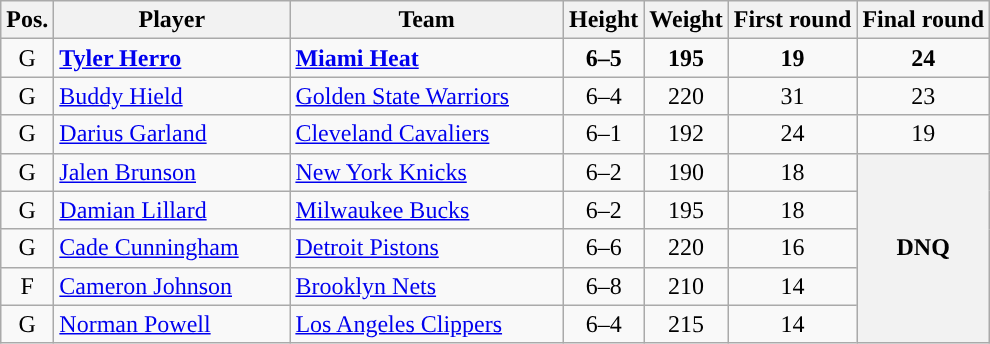<table class="wikitable">
<tr>
<th>Pos.</th>
<th style="width:150px;">Player</th>
<th width=175>Team</th>
<th>Height</th>
<th>Weight</th>
<th>First round</th>
<th>Final round</th>
</tr>
<tr>
<td style="text-align:center">G</td>
<td><strong><a href='#'>Tyler Herro</a></strong></td>
<td><strong><a href='#'>Miami Heat</a></strong></td>
<td align=center><strong>6–5</strong></td>
<td align=center><strong>195</strong></td>
<td align=center><strong>19</strong></td>
<td style="text-align:center;"><strong>24</strong></td>
</tr>
<tr>
<td style="text-align:center">G</td>
<td><a href='#'>Buddy Hield</a></td>
<td><a href='#'>Golden State Warriors</a></td>
<td align=center>6–4</td>
<td align=center>220</td>
<td align=center>31</td>
<td style="text-align:center;">23</td>
</tr>
<tr>
<td style="text-align:center">G</td>
<td><a href='#'>Darius Garland</a></td>
<td><a href='#'>Cleveland Cavaliers</a></td>
<td align=center>6–1</td>
<td align=center>192</td>
<td align=center>24</td>
<td style="text-align:center;">19</td>
</tr>
<tr>
<td style="text-align:center">G</td>
<td><a href='#'>Jalen Brunson</a></td>
<td><a href='#'>New York Knicks</a></td>
<td align=center>6–2</td>
<td align=center>190</td>
<td align=center>18</td>
<th rowspan="5" style="text-align:center;">DNQ</th>
</tr>
<tr>
<td style="text-align:center">G</td>
<td><a href='#'>Damian Lillard</a></td>
<td><a href='#'>Milwaukee Bucks</a></td>
<td align=center>6–2</td>
<td align=center>195</td>
<td align=center>18</td>
</tr>
<tr>
<td style="text-align:center">G</td>
<td><a href='#'>Cade Cunningham</a></td>
<td><a href='#'>Detroit Pistons</a></td>
<td align=center>6–6</td>
<td align=center>220</td>
<td align=center>16</td>
</tr>
<tr>
<td style="text-align:center">F</td>
<td><a href='#'>Cameron Johnson</a></td>
<td><a href='#'>Brooklyn Nets</a></td>
<td align=center>6–8</td>
<td align=center>210</td>
<td align=center>14</td>
</tr>
<tr>
<td style="text-align:center">G</td>
<td><a href='#'>Norman Powell</a></td>
<td><a href='#'>Los Angeles Clippers</a></td>
<td align=center>6–4</td>
<td align=center>215</td>
<td align=center>14</td>
</tr>
</table>
